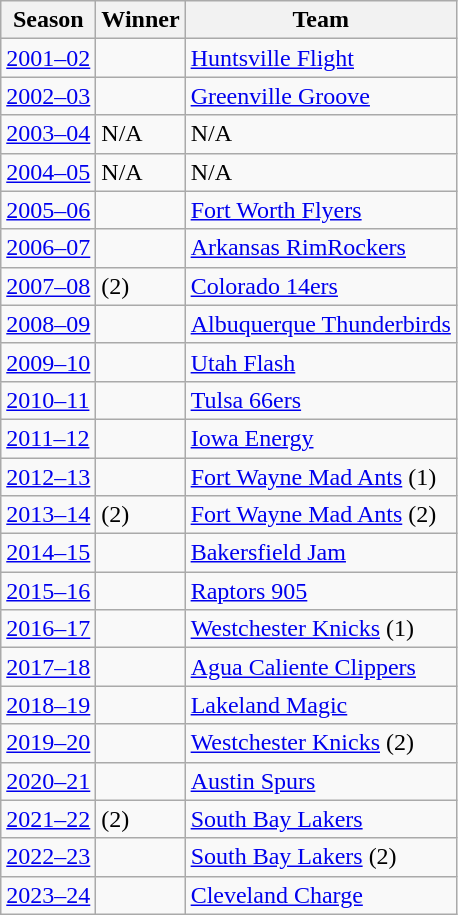<table class="wikitable sortable">
<tr>
<th>Season</th>
<th>Winner</th>
<th>Team</th>
</tr>
<tr>
<td><a href='#'>2001–02</a></td>
<td></td>
<td><a href='#'>Huntsville Flight</a></td>
</tr>
<tr>
<td><a href='#'>2002–03</a></td>
<td></td>
<td><a href='#'>Greenville Groove</a></td>
</tr>
<tr>
<td><a href='#'>2003–04</a></td>
<td>N/A</td>
<td>N/A</td>
</tr>
<tr>
<td><a href='#'>2004–05</a></td>
<td>N/A</td>
<td>N/A</td>
</tr>
<tr>
<td><a href='#'>2005–06</a></td>
<td></td>
<td><a href='#'>Fort Worth Flyers</a></td>
</tr>
<tr>
<td><a href='#'>2006–07</a></td>
<td></td>
<td><a href='#'>Arkansas RimRockers</a></td>
</tr>
<tr>
<td><a href='#'>2007–08</a></td>
<td> (2)</td>
<td><a href='#'>Colorado 14ers</a></td>
</tr>
<tr>
<td><a href='#'>2008–09</a></td>
<td></td>
<td><a href='#'>Albuquerque Thunderbirds</a></td>
</tr>
<tr>
<td><a href='#'>2009–10</a></td>
<td></td>
<td><a href='#'>Utah Flash</a></td>
</tr>
<tr>
<td><a href='#'>2010–11</a></td>
<td></td>
<td><a href='#'>Tulsa 66ers</a></td>
</tr>
<tr>
<td><a href='#'>2011–12</a></td>
<td></td>
<td><a href='#'>Iowa Energy</a></td>
</tr>
<tr>
<td><a href='#'>2012–13</a></td>
<td></td>
<td><a href='#'>Fort Wayne Mad Ants</a> (1)</td>
</tr>
<tr>
<td><a href='#'>2013–14</a></td>
<td> (2)</td>
<td><a href='#'>Fort Wayne Mad Ants</a> (2)</td>
</tr>
<tr>
<td><a href='#'>2014–15</a></td>
<td></td>
<td><a href='#'>Bakersfield Jam</a></td>
</tr>
<tr>
<td><a href='#'>2015–16</a></td>
<td></td>
<td><a href='#'>Raptors 905</a></td>
</tr>
<tr>
<td><a href='#'>2016–17</a></td>
<td></td>
<td><a href='#'>Westchester Knicks</a> (1)</td>
</tr>
<tr>
<td><a href='#'>2017–18</a></td>
<td></td>
<td><a href='#'>Agua Caliente Clippers</a></td>
</tr>
<tr>
<td><a href='#'>2018–19</a></td>
<td></td>
<td><a href='#'>Lakeland Magic</a></td>
</tr>
<tr>
<td><a href='#'>2019–20</a></td>
<td></td>
<td><a href='#'>Westchester Knicks</a> (2)</td>
</tr>
<tr>
<td><a href='#'>2020–21</a></td>
<td></td>
<td><a href='#'>Austin Spurs</a></td>
</tr>
<tr>
<td><a href='#'>2021–22</a></td>
<td> (2)</td>
<td><a href='#'>South Bay Lakers</a></td>
</tr>
<tr>
<td><a href='#'>2022–23</a></td>
<td></td>
<td><a href='#'>South Bay Lakers</a> (2)</td>
</tr>
<tr>
<td><a href='#'>2023–24</a></td>
<td></td>
<td><a href='#'>Cleveland Charge</a></td>
</tr>
</table>
